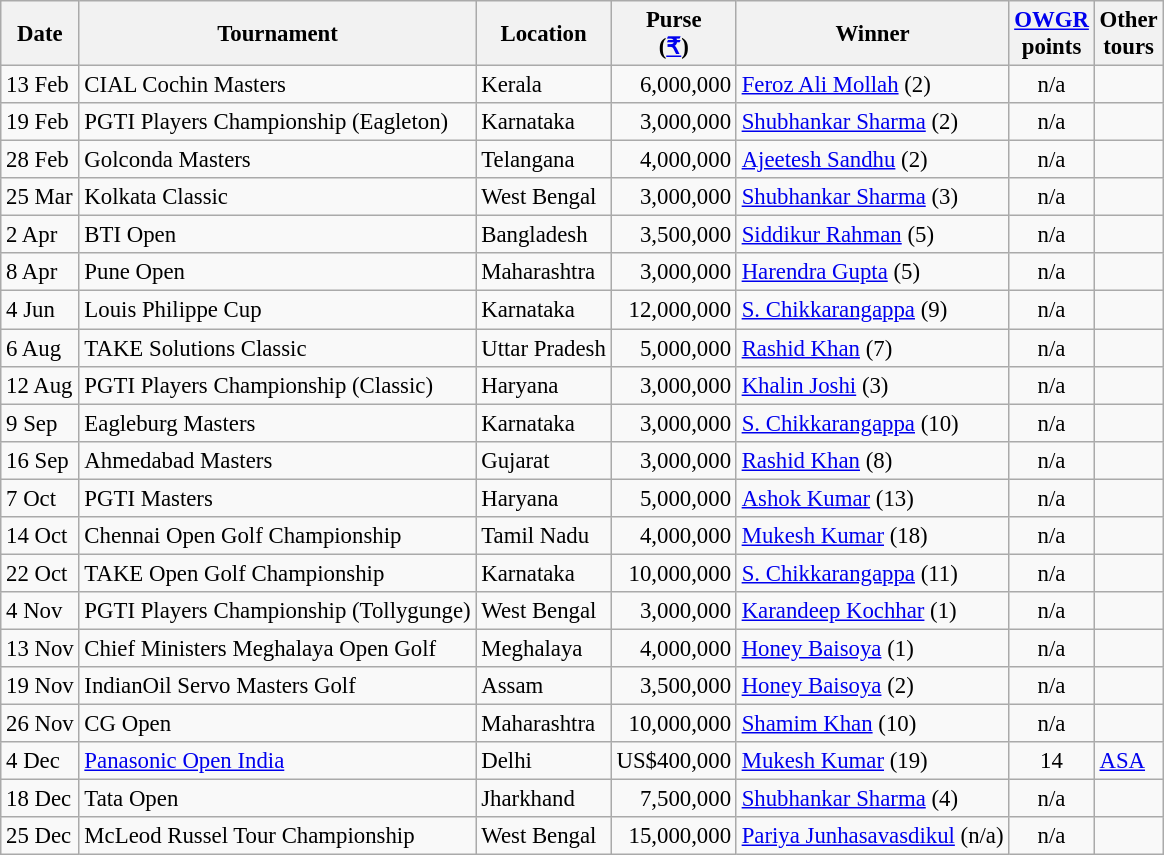<table class="wikitable" style="font-size:95%">
<tr>
<th>Date</th>
<th>Tournament</th>
<th>Location</th>
<th>Purse<br>(<a href='#'>₹</a>)</th>
<th>Winner</th>
<th><a href='#'>OWGR</a><br>points</th>
<th>Other<br>tours</th>
</tr>
<tr>
<td>13 Feb</td>
<td>CIAL Cochin Masters</td>
<td>Kerala</td>
<td align=right>6,000,000</td>
<td> <a href='#'>Feroz Ali Mollah</a> (2)</td>
<td align=center>n/a</td>
<td></td>
</tr>
<tr>
<td>19 Feb</td>
<td>PGTI Players Championship (Eagleton)</td>
<td>Karnataka</td>
<td align=right>3,000,000</td>
<td> <a href='#'>Shubhankar Sharma</a> (2)</td>
<td align=center>n/a</td>
<td></td>
</tr>
<tr>
<td>28 Feb</td>
<td>Golconda Masters</td>
<td>Telangana</td>
<td align=right>4,000,000</td>
<td> <a href='#'>Ajeetesh Sandhu</a> (2)</td>
<td align=center>n/a</td>
<td></td>
</tr>
<tr>
<td>25 Mar</td>
<td>Kolkata Classic</td>
<td>West Bengal</td>
<td align=right>3,000,000</td>
<td> <a href='#'>Shubhankar Sharma</a> (3)</td>
<td align=center>n/a</td>
<td></td>
</tr>
<tr>
<td>2 Apr</td>
<td>BTI Open</td>
<td>Bangladesh</td>
<td align=right>3,500,000</td>
<td> <a href='#'>Siddikur Rahman</a> (5)</td>
<td align=center>n/a</td>
<td></td>
</tr>
<tr>
<td>8 Apr</td>
<td>Pune Open</td>
<td>Maharashtra</td>
<td align=right>3,000,000</td>
<td> <a href='#'>Harendra Gupta</a> (5)</td>
<td align=center>n/a</td>
<td></td>
</tr>
<tr>
<td>4 Jun</td>
<td>Louis Philippe Cup</td>
<td>Karnataka</td>
<td align=right>12,000,000</td>
<td> <a href='#'>S. Chikkarangappa</a> (9)</td>
<td align=center>n/a</td>
<td></td>
</tr>
<tr>
<td>6 Aug</td>
<td>TAKE Solutions Classic</td>
<td>Uttar Pradesh</td>
<td align=right>5,000,000</td>
<td> <a href='#'>Rashid Khan</a> (7)</td>
<td align=center>n/a</td>
<td></td>
</tr>
<tr>
<td>12 Aug</td>
<td>PGTI Players Championship (Classic)</td>
<td>Haryana</td>
<td align=right>3,000,000</td>
<td> <a href='#'>Khalin Joshi</a> (3)</td>
<td align=center>n/a</td>
<td></td>
</tr>
<tr>
<td>9 Sep</td>
<td>Eagleburg Masters</td>
<td>Karnataka</td>
<td align=right>3,000,000</td>
<td> <a href='#'>S. Chikkarangappa</a> (10)</td>
<td align=center>n/a</td>
<td></td>
</tr>
<tr>
<td>16 Sep</td>
<td>Ahmedabad Masters</td>
<td>Gujarat</td>
<td align=right>3,000,000</td>
<td> <a href='#'>Rashid Khan</a> (8)</td>
<td align=center>n/a</td>
<td></td>
</tr>
<tr>
<td>7 Oct</td>
<td>PGTI Masters</td>
<td>Haryana</td>
<td align=right>5,000,000</td>
<td> <a href='#'>Ashok Kumar</a> (13)</td>
<td align=center>n/a</td>
<td></td>
</tr>
<tr>
<td>14 Oct</td>
<td>Chennai Open Golf Championship</td>
<td>Tamil Nadu</td>
<td align=right>4,000,000</td>
<td> <a href='#'>Mukesh Kumar</a> (18)</td>
<td align=center>n/a</td>
<td></td>
</tr>
<tr>
<td>22 Oct</td>
<td>TAKE Open Golf Championship</td>
<td>Karnataka</td>
<td align=right>10,000,000</td>
<td> <a href='#'>S. Chikkarangappa</a> (11)</td>
<td align=center>n/a</td>
<td></td>
</tr>
<tr>
<td>4 Nov</td>
<td>PGTI Players Championship (Tollygunge)</td>
<td>West Bengal</td>
<td align=right>3,000,000</td>
<td> <a href='#'>Karandeep Kochhar</a> (1)</td>
<td align=center>n/a</td>
<td></td>
</tr>
<tr>
<td>13 Nov</td>
<td>Chief Ministers Meghalaya Open Golf</td>
<td>Meghalaya</td>
<td align=right>4,000,000</td>
<td> <a href='#'>Honey Baisoya</a> (1)</td>
<td align=center>n/a</td>
<td></td>
</tr>
<tr>
<td>19 Nov</td>
<td>IndianOil Servo Masters Golf</td>
<td>Assam</td>
<td align=right>3,500,000</td>
<td> <a href='#'>Honey Baisoya</a> (2)</td>
<td align=center>n/a</td>
<td></td>
</tr>
<tr>
<td>26 Nov</td>
<td>CG Open</td>
<td>Maharashtra</td>
<td align=right>10,000,000</td>
<td> <a href='#'>Shamim Khan</a> (10)</td>
<td align=center>n/a</td>
<td></td>
</tr>
<tr>
<td>4 Dec</td>
<td><a href='#'>Panasonic Open India</a></td>
<td>Delhi</td>
<td align=right>US$400,000</td>
<td> <a href='#'>Mukesh Kumar</a> (19)</td>
<td align=center>14</td>
<td><a href='#'>ASA</a></td>
</tr>
<tr>
<td>18 Dec</td>
<td>Tata Open</td>
<td>Jharkhand</td>
<td align=right>7,500,000</td>
<td> <a href='#'>Shubhankar Sharma</a> (4)</td>
<td align=center>n/a</td>
<td></td>
</tr>
<tr>
<td>25 Dec</td>
<td>McLeod Russel Tour Championship</td>
<td>West Bengal</td>
<td align=right>15,000,000</td>
<td> <a href='#'>Pariya Junhasavasdikul</a> (n/a)</td>
<td align=center>n/a</td>
<td></td>
</tr>
</table>
